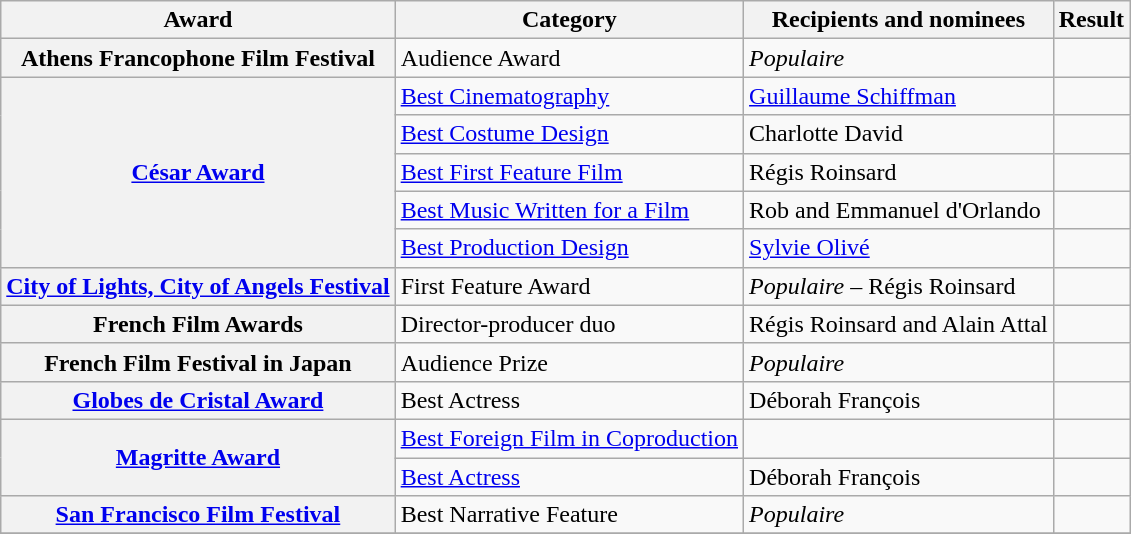<table class="wikitable plainrowheaders">
<tr>
<th scope="col">Award</th>
<th scope="col">Category</th>
<th scope="col">Recipients and nominees</th>
<th scope="col">Result</th>
</tr>
<tr>
<th scope="row">Athens Francophone Film Festival</th>
<td>Audience Award</td>
<td><em>Populaire</em></td>
<td></td>
</tr>
<tr>
<th scope="row" rowspan="5"><a href='#'>César Award</a></th>
<td><a href='#'>Best Cinematography</a></td>
<td><a href='#'>Guillaume Schiffman</a></td>
<td></td>
</tr>
<tr>
<td><a href='#'>Best Costume Design</a></td>
<td>Charlotte David</td>
<td></td>
</tr>
<tr>
<td><a href='#'>Best First Feature Film</a></td>
<td>Régis Roinsard</td>
<td></td>
</tr>
<tr>
<td><a href='#'>Best Music Written for a Film</a></td>
<td>Rob and Emmanuel d'Orlando</td>
<td></td>
</tr>
<tr>
<td><a href='#'>Best Production Design</a></td>
<td><a href='#'>Sylvie Olivé</a></td>
<td></td>
</tr>
<tr>
<th scope="row"><a href='#'>City of Lights, City of Angels Festival</a></th>
<td>First Feature Award</td>
<td><em>Populaire</em> – Régis Roinsard</td>
<td></td>
</tr>
<tr>
<th scope="row">French Film Awards</th>
<td>Director-producer duo</td>
<td>Régis Roinsard and Alain Attal</td>
<td></td>
</tr>
<tr>
<th scope="row">French Film Festival in Japan</th>
<td>Audience Prize</td>
<td><em>Populaire</em></td>
<td></td>
</tr>
<tr>
<th scope="row"><a href='#'>Globes de Cristal Award</a></th>
<td>Best Actress</td>
<td>Déborah François</td>
<td></td>
</tr>
<tr>
<th scope="row" rowspan="2"><a href='#'>Magritte Award</a></th>
<td><a href='#'>Best Foreign Film in Coproduction</a></td>
<td></td>
<td></td>
</tr>
<tr>
<td><a href='#'>Best Actress</a></td>
<td>Déborah François</td>
<td></td>
</tr>
<tr>
<th scope="row"><a href='#'>San Francisco Film Festival</a></th>
<td>Best Narrative Feature</td>
<td><em>Populaire</em></td>
<td></td>
</tr>
<tr>
</tr>
</table>
